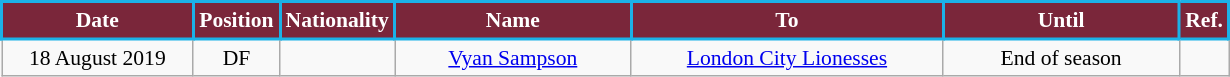<table class="wikitable" style="text-align:center; font-size:90%; ">
<tr>
<th style="background:#7A263A;color:white;border:2px solid #1BB1E7; width:120px;">Date</th>
<th style="background:#7A263A;color:white;border:2px solid #1BB1E7; width:50px;">Position</th>
<th style="background:#7A263A;color:white;border:2px solid #1BB1E7; width:50px;">Nationality</th>
<th style="background:#7A263A;color:white;border:2px solid #1BB1E7; width:150px;">Name</th>
<th style="background:#7A263A;color:white;border:2px solid #1BB1E7; width:200px;">To</th>
<th style="background:#7A263A;color:white;border:2px solid #1BB1E7; width:150px;">Until</th>
<th style="background:#7A263A;color:white;border:2px solid #1BB1E7; width:25px;">Ref.</th>
</tr>
<tr>
<td>18 August 2019</td>
<td>DF</td>
<td></td>
<td><a href='#'>Vyan Sampson</a></td>
<td> <a href='#'>London City Lionesses</a></td>
<td>End of season</td>
<td></td>
</tr>
</table>
